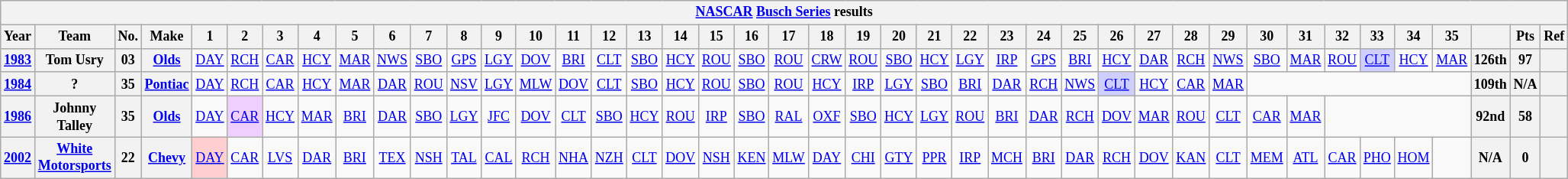<table class="wikitable" style="text-align:center; font-size:75%">
<tr>
<th colspan=42><a href='#'>NASCAR</a> <a href='#'>Busch Series</a> results</th>
</tr>
<tr>
<th>Year</th>
<th>Team</th>
<th>No.</th>
<th>Make</th>
<th>1</th>
<th>2</th>
<th>3</th>
<th>4</th>
<th>5</th>
<th>6</th>
<th>7</th>
<th>8</th>
<th>9</th>
<th>10</th>
<th>11</th>
<th>12</th>
<th>13</th>
<th>14</th>
<th>15</th>
<th>16</th>
<th>17</th>
<th>18</th>
<th>19</th>
<th>20</th>
<th>21</th>
<th>22</th>
<th>23</th>
<th>24</th>
<th>25</th>
<th>26</th>
<th>27</th>
<th>28</th>
<th>29</th>
<th>30</th>
<th>31</th>
<th>32</th>
<th>33</th>
<th>34</th>
<th>35</th>
<th></th>
<th>Pts</th>
<th>Ref</th>
</tr>
<tr>
<th><a href='#'>1983</a></th>
<th>Tom Usry</th>
<th>03</th>
<th><a href='#'>Olds</a></th>
<td><a href='#'>DAY</a></td>
<td><a href='#'>RCH</a></td>
<td><a href='#'>CAR</a></td>
<td><a href='#'>HCY</a></td>
<td><a href='#'>MAR</a></td>
<td><a href='#'>NWS</a></td>
<td><a href='#'>SBO</a></td>
<td><a href='#'>GPS</a></td>
<td><a href='#'>LGY</a></td>
<td><a href='#'>DOV</a></td>
<td><a href='#'>BRI</a></td>
<td><a href='#'>CLT</a></td>
<td><a href='#'>SBO</a></td>
<td><a href='#'>HCY</a></td>
<td><a href='#'>ROU</a></td>
<td><a href='#'>SBO</a></td>
<td><a href='#'>ROU</a></td>
<td><a href='#'>CRW</a></td>
<td><a href='#'>ROU</a></td>
<td><a href='#'>SBO</a></td>
<td><a href='#'>HCY</a></td>
<td><a href='#'>LGY</a></td>
<td><a href='#'>IRP</a></td>
<td><a href='#'>GPS</a></td>
<td><a href='#'>BRI</a></td>
<td><a href='#'>HCY</a></td>
<td><a href='#'>DAR</a></td>
<td><a href='#'>RCH</a></td>
<td><a href='#'>NWS</a></td>
<td><a href='#'>SBO</a></td>
<td><a href='#'>MAR</a></td>
<td><a href='#'>ROU</a></td>
<td style="background:#CFCFFF;"><a href='#'>CLT</a><br></td>
<td><a href='#'>HCY</a></td>
<td><a href='#'>MAR</a></td>
<th>126th</th>
<th>97</th>
<th></th>
</tr>
<tr>
<th><a href='#'>1984</a></th>
<th>?</th>
<th>35</th>
<th><a href='#'>Pontiac</a></th>
<td><a href='#'>DAY</a></td>
<td><a href='#'>RCH</a></td>
<td><a href='#'>CAR</a></td>
<td><a href='#'>HCY</a></td>
<td><a href='#'>MAR</a></td>
<td><a href='#'>DAR</a></td>
<td><a href='#'>ROU</a></td>
<td><a href='#'>NSV</a></td>
<td><a href='#'>LGY</a></td>
<td><a href='#'>MLW</a></td>
<td><a href='#'>DOV</a></td>
<td><a href='#'>CLT</a></td>
<td><a href='#'>SBO</a></td>
<td><a href='#'>HCY</a></td>
<td><a href='#'>ROU</a></td>
<td><a href='#'>SBO</a></td>
<td><a href='#'>ROU</a></td>
<td><a href='#'>HCY</a></td>
<td><a href='#'>IRP</a></td>
<td><a href='#'>LGY</a></td>
<td><a href='#'>SBO</a></td>
<td><a href='#'>BRI</a></td>
<td><a href='#'>DAR</a></td>
<td><a href='#'>RCH</a></td>
<td><a href='#'>NWS</a></td>
<td style="background:#CFCFFF;"><a href='#'>CLT</a><br></td>
<td><a href='#'>HCY</a></td>
<td><a href='#'>CAR</a></td>
<td><a href='#'>MAR</a></td>
<td colspan=6></td>
<th>109th</th>
<th>N/A</th>
<th></th>
</tr>
<tr>
<th><a href='#'>1986</a></th>
<th>Johnny Talley</th>
<th>35</th>
<th><a href='#'>Olds</a></th>
<td><a href='#'>DAY</a></td>
<td style="background:#EFCFFF;"><a href='#'>CAR</a><br></td>
<td><a href='#'>HCY</a></td>
<td><a href='#'>MAR</a></td>
<td><a href='#'>BRI</a></td>
<td><a href='#'>DAR</a></td>
<td><a href='#'>SBO</a></td>
<td><a href='#'>LGY</a></td>
<td><a href='#'>JFC</a></td>
<td><a href='#'>DOV</a></td>
<td><a href='#'>CLT</a></td>
<td><a href='#'>SBO</a></td>
<td><a href='#'>HCY</a></td>
<td><a href='#'>ROU</a></td>
<td><a href='#'>IRP</a></td>
<td><a href='#'>SBO</a></td>
<td><a href='#'>RAL</a></td>
<td><a href='#'>OXF</a></td>
<td><a href='#'>SBO</a></td>
<td><a href='#'>HCY</a></td>
<td><a href='#'>LGY</a></td>
<td><a href='#'>ROU</a></td>
<td><a href='#'>BRI</a></td>
<td><a href='#'>DAR</a></td>
<td><a href='#'>RCH</a></td>
<td><a href='#'>DOV</a></td>
<td><a href='#'>MAR</a></td>
<td><a href='#'>ROU</a></td>
<td><a href='#'>CLT</a></td>
<td><a href='#'>CAR</a></td>
<td><a href='#'>MAR</a></td>
<td colspan=4></td>
<th>92nd</th>
<th>58</th>
<th></th>
</tr>
<tr>
<th><a href='#'>2002</a></th>
<th><a href='#'>White Motorsports</a></th>
<th>22</th>
<th><a href='#'>Chevy</a></th>
<td style="background:#FFCFCF;"><a href='#'>DAY</a><br></td>
<td><a href='#'>CAR</a></td>
<td><a href='#'>LVS</a></td>
<td><a href='#'>DAR</a></td>
<td><a href='#'>BRI</a></td>
<td><a href='#'>TEX</a></td>
<td><a href='#'>NSH</a></td>
<td><a href='#'>TAL</a></td>
<td><a href='#'>CAL</a></td>
<td><a href='#'>RCH</a></td>
<td><a href='#'>NHA</a></td>
<td><a href='#'>NZH</a></td>
<td><a href='#'>CLT</a></td>
<td><a href='#'>DOV</a></td>
<td><a href='#'>NSH</a></td>
<td><a href='#'>KEN</a></td>
<td><a href='#'>MLW</a></td>
<td><a href='#'>DAY</a></td>
<td><a href='#'>CHI</a></td>
<td><a href='#'>GTY</a></td>
<td><a href='#'>PPR</a></td>
<td><a href='#'>IRP</a></td>
<td><a href='#'>MCH</a></td>
<td><a href='#'>BRI</a></td>
<td><a href='#'>DAR</a></td>
<td><a href='#'>RCH</a></td>
<td><a href='#'>DOV</a></td>
<td><a href='#'>KAN</a></td>
<td><a href='#'>CLT</a></td>
<td><a href='#'>MEM</a></td>
<td><a href='#'>ATL</a></td>
<td><a href='#'>CAR</a></td>
<td><a href='#'>PHO</a></td>
<td><a href='#'>HOM</a></td>
<td></td>
<th>N/A</th>
<th>0</th>
<th></th>
</tr>
</table>
